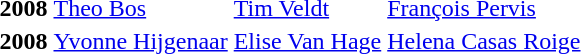<table>
<tr>
<th>2008</th>
<td> <a href='#'>Theo Bos</a></td>
<td> <a href='#'>Tim Veldt</a></td>
<td> <a href='#'>François Pervis</a></td>
</tr>
<tr>
<th>2008</th>
<td> <a href='#'>Yvonne Hijgenaar</a></td>
<td> <a href='#'>Elise Van Hage</a></td>
<td> <a href='#'>Helena Casas Roige</a></td>
</tr>
</table>
